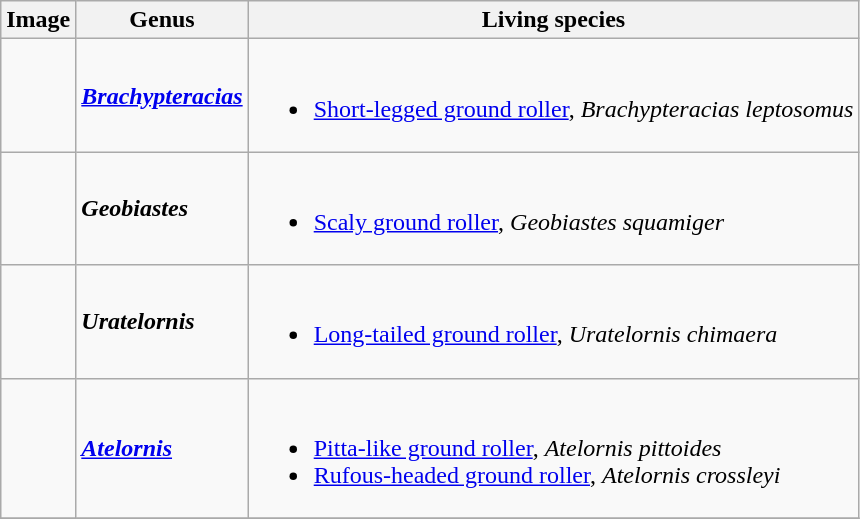<table class="wikitable">
<tr>
<th>Image</th>
<th>Genus</th>
<th>Living species</th>
</tr>
<tr>
<td></td>
<td><strong><em><a href='#'>Brachypteracias</a></em></strong> </td>
<td><br><ul><li><a href='#'>Short-legged ground roller</a>, <em>Brachypteracias leptosomus</em></li></ul></td>
</tr>
<tr>
<td></td>
<td><strong><em>Geobiastes</em></strong> </td>
<td><br><ul><li><a href='#'>Scaly ground roller</a>, <em>Geobiastes squamiger</em></li></ul></td>
</tr>
<tr>
<td></td>
<td><strong><em>Uratelornis</em></strong> </td>
<td><br><ul><li><a href='#'>Long-tailed ground roller</a>, <em>Uratelornis chimaera</em></li></ul></td>
</tr>
<tr>
<td></td>
<td><strong><em><a href='#'>Atelornis</a></em></strong> </td>
<td><br><ul><li><a href='#'>Pitta-like ground roller</a>, <em>Atelornis pittoides</em></li><li><a href='#'>Rufous-headed ground roller</a>, <em>Atelornis crossleyi</em></li></ul></td>
</tr>
<tr>
</tr>
</table>
